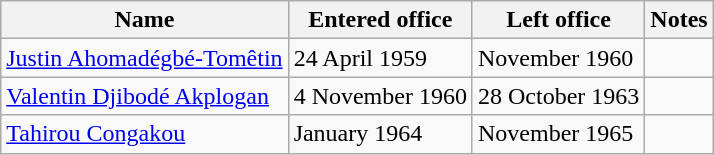<table class="wikitable">
<tr>
<th>Name</th>
<th>Entered office</th>
<th>Left office</th>
<th>Notes</th>
</tr>
<tr>
<td><a href='#'>Justin Ahomadégbé-Tomêtin</a></td>
<td>24 April 1959</td>
<td>November 1960</td>
<td></td>
</tr>
<tr>
<td><a href='#'>Valentin Djibodé Akplogan</a></td>
<td>4 November 1960</td>
<td>28 October 1963</td>
<td></td>
</tr>
<tr>
<td><a href='#'>Tahirou Congakou</a></td>
<td>January 1964</td>
<td>November 1965</td>
<td></td>
</tr>
</table>
